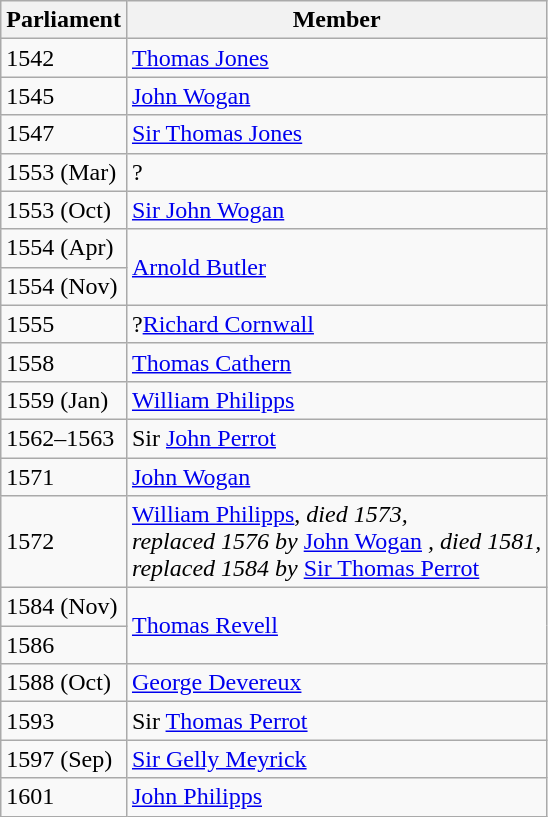<table class="wikitable">
<tr>
<th>Parliament</th>
<th>Member</th>
</tr>
<tr>
<td>1542</td>
<td><a href='#'>Thomas Jones</a></td>
</tr>
<tr>
<td>1545</td>
<td><a href='#'>John Wogan</a></td>
</tr>
<tr>
<td>1547</td>
<td><a href='#'>Sir Thomas Jones</a></td>
</tr>
<tr>
<td>1553 (Mar)</td>
<td>?</td>
</tr>
<tr>
<td>1553 (Oct)</td>
<td><a href='#'>Sir John Wogan</a></td>
</tr>
<tr>
<td>1554 (Apr)</td>
<td rowspan="2"><a href='#'>Arnold Butler</a></td>
</tr>
<tr>
<td>1554 (Nov)</td>
</tr>
<tr>
<td>1555</td>
<td>?<a href='#'>Richard Cornwall</a></td>
</tr>
<tr>
<td>1558</td>
<td><a href='#'>Thomas Cathern</a></td>
</tr>
<tr>
<td>1559 (Jan)</td>
<td><a href='#'>William Philipps</a></td>
</tr>
<tr>
<td>1562–1563</td>
<td>Sir <a href='#'>John Perrot</a></td>
</tr>
<tr>
<td>1571</td>
<td><a href='#'>John Wogan</a></td>
</tr>
<tr>
<td>1572</td>
<td><a href='#'>William Philipps</a>, <em>died 1573, <br> replaced 1576 by</em> <a href='#'>John Wogan</a> <em>, died 1581, <br> replaced 1584 by</em> <a href='#'>Sir Thomas Perrot</a></td>
</tr>
<tr>
<td>1584 (Nov)</td>
<td rowspan="2"><a href='#'>Thomas Revell</a></td>
</tr>
<tr>
<td>1586</td>
</tr>
<tr>
<td>1588 (Oct)</td>
<td><a href='#'>George Devereux</a></td>
</tr>
<tr>
<td>1593</td>
<td>Sir <a href='#'>Thomas Perrot</a></td>
</tr>
<tr>
<td>1597 (Sep)</td>
<td><a href='#'>Sir Gelly Meyrick</a></td>
</tr>
<tr>
<td>1601</td>
<td><a href='#'>John Philipps</a></td>
</tr>
</table>
